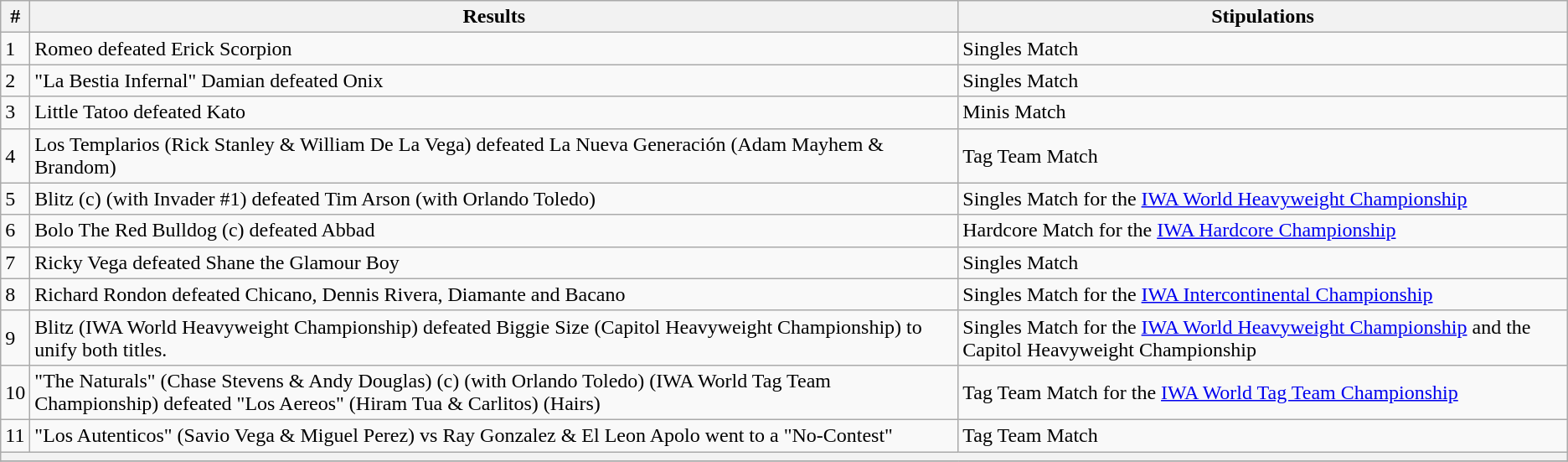<table class="wikitable">
<tr>
<th>#</th>
<th>Results</th>
<th>Stipulations</th>
</tr>
<tr>
<td>1</td>
<td>Romeo defeated Erick Scorpion</td>
<td>Singles Match</td>
</tr>
<tr>
<td>2</td>
<td>"La Bestia Infernal" Damian defeated Onix</td>
<td>Singles Match</td>
</tr>
<tr>
<td>3</td>
<td>Little Tatoo defeated Kato</td>
<td>Minis Match</td>
</tr>
<tr>
<td>4</td>
<td>Los Templarios (Rick Stanley & William De La Vega) defeated La Nueva Generación (Adam Mayhem & Brandom)</td>
<td>Tag Team Match</td>
</tr>
<tr>
<td>5</td>
<td>Blitz (c) (with Invader #1) defeated Tim Arson (with Orlando Toledo)</td>
<td>Singles Match for the <a href='#'>IWA World Heavyweight Championship</a></td>
</tr>
<tr>
<td>6</td>
<td>Bolo The Red Bulldog (c) defeated Abbad</td>
<td>Hardcore Match for the <a href='#'>IWA Hardcore Championship</a></td>
</tr>
<tr>
<td>7</td>
<td>Ricky Vega defeated Shane the Glamour Boy</td>
<td>Singles Match</td>
</tr>
<tr>
<td>8</td>
<td>Richard Rondon defeated Chicano, Dennis Rivera, Diamante and Bacano</td>
<td>Singles Match for the <a href='#'>IWA Intercontinental Championship</a></td>
</tr>
<tr>
<td>9</td>
<td>Blitz (IWA World Heavyweight Championship) defeated Biggie Size (Capitol Heavyweight Championship) to unify both titles.</td>
<td>Singles Match for the <a href='#'>IWA World Heavyweight Championship</a> and the Capitol Heavyweight Championship</td>
</tr>
<tr>
<td>10</td>
<td>"The Naturals" (Chase Stevens & Andy Douglas) (c) (with Orlando Toledo) (IWA World Tag Team Championship) defeated "Los Aereos" (Hiram Tua & Carlitos) (Hairs)</td>
<td>Tag Team Match for the <a href='#'>IWA World Tag Team Championship</a></td>
</tr>
<tr>
<td>11</td>
<td>"Los Autenticos" (Savio Vega & Miguel Perez) vs Ray Gonzalez & El Leon Apolo went to a "No-Contest"</td>
<td>Tag Team Match</td>
</tr>
<tr>
<th colspan="3"></th>
</tr>
<tr>
</tr>
</table>
